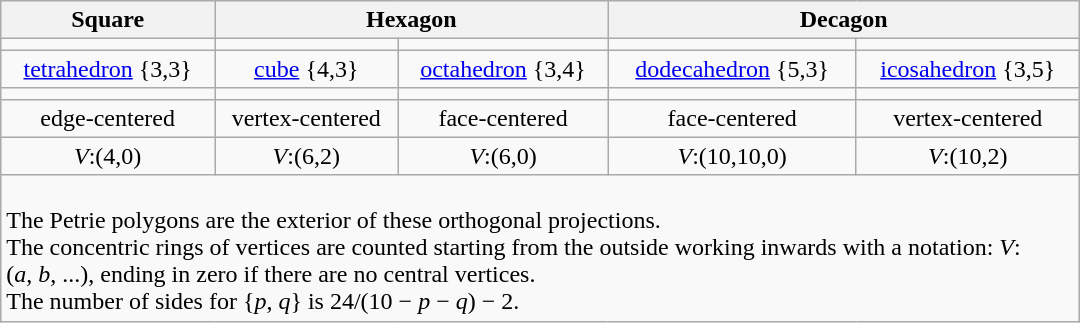<table class=wikitable width=720px>
<tr align=center>
<th>Square</th>
<th colspan=2>Hexagon</th>
<th colspan=2>Decagon</th>
</tr>
<tr align=center>
<td></td>
<td></td>
<td></td>
<td></td>
<td></td>
</tr>
<tr align=center>
<td><a href='#'>tetrahedron</a> {3,3}</td>
<td><a href='#'>cube</a> {4,3}</td>
<td><a href='#'>octahedron</a> {3,4}</td>
<td><a href='#'>dodecahedron</a> {5,3}</td>
<td><a href='#'>icosahedron</a> {3,5}</td>
</tr>
<tr align=center>
<td></td>
<td></td>
<td></td>
<td></td>
<td></td>
</tr>
<tr align=center>
<td>edge-centered</td>
<td>vertex-centered</td>
<td>face-centered</td>
<td>face-centered</td>
<td>vertex-centered</td>
</tr>
<tr align=center>
<td><em>V</em>:(4,0)</td>
<td><em>V</em>:(6,2)</td>
<td><em>V</em>:(6,0)</td>
<td><em>V</em>:(10,10,0)</td>
<td><em>V</em>:(10,2)</td>
</tr>
<tr>
<td colspan=5><br>The Petrie polygons are the exterior of these orthogonal projections.<br>
The concentric rings of vertices are counted starting from the outside working inwards with a notation: <em>V</em>:(<em>a</em>, <em>b</em>, ...), ending in zero if there are no central vertices.<br>
The number of sides for {<em>p</em>, <em>q</em>} is 24/(10 − <em>p</em> − <em>q</em>) − 2.</td>
</tr>
</table>
